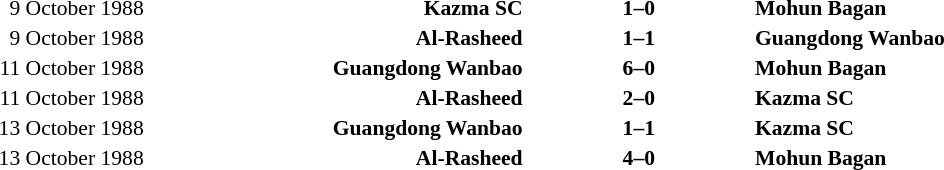<table width=100% cellspacing=1>
<tr>
<th width=10%></th>
<th width=20%></th>
<th width=12%></th>
<th width=20%></th>
<th></th>
</tr>
<tr style=font-size:90%>
<td align=right>9 October 1988</td>
<td align=right><strong>Kazma SC</strong> </td>
<td align=center><strong>1–0</strong></td>
<td> <strong>Mohun Bagan</strong></td>
</tr>
<tr style=font-size:90%>
<td align=right>9 October 1988</td>
<td align=right><strong>Al-Rasheed</strong> </td>
<td align=center><strong>1–1</strong></td>
<td> <strong>Guangdong Wanbao</strong></td>
</tr>
<tr style=font-size:90%>
<td align=right>11 October 1988</td>
<td align=right><strong>Guangdong Wanbao</strong> </td>
<td align=center><strong>6–0</strong></td>
<td> <strong>Mohun Bagan</strong></td>
</tr>
<tr style=font-size:90%>
<td align=right>11 October 1988</td>
<td align=right><strong>Al-Rasheed</strong> </td>
<td align=center><strong>2–0</strong></td>
<td> <strong>Kazma SC</strong></td>
</tr>
<tr style=font-size:90%>
<td align=right>13 October 1988</td>
<td align=right><strong>Guangdong Wanbao</strong> </td>
<td align=center><strong>1–1</strong></td>
<td> <strong>Kazma SC</strong></td>
</tr>
<tr style=font-size:90%>
<td align=right>13 October 1988</td>
<td align=right><strong>Al-Rasheed</strong> </td>
<td align=center><strong>4–0</strong></td>
<td> <strong>Mohun Bagan</strong></td>
</tr>
</table>
